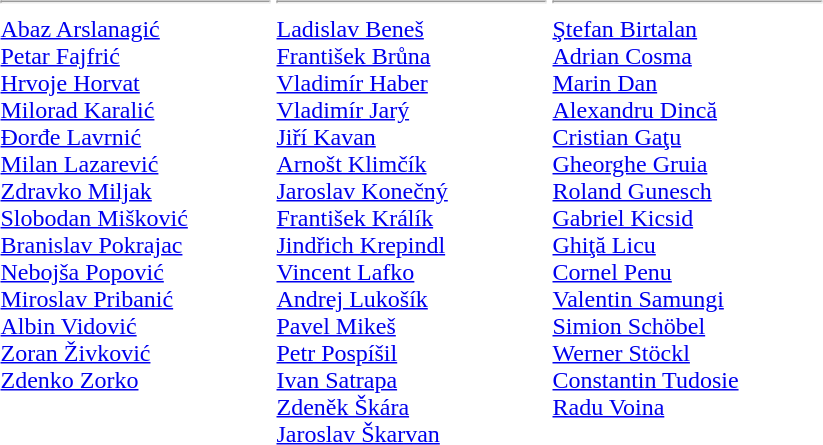<table>
<tr valign=top>
<td width=180><hr><a href='#'>Abaz Arslanagić</a><br><a href='#'>Petar Fajfrić</a><br><a href='#'>Hrvoje Horvat</a><br><a href='#'>Milorad Karalić</a><br><a href='#'>Đorđe Lavrnić</a><br><a href='#'>Milan Lazarević</a><br><a href='#'>Zdravko Miljak</a><br><a href='#'>Slobodan Mišković</a><br><a href='#'>Branislav Pokrajac</a><br><a href='#'>Nebojša Popović</a><br><a href='#'>Miroslav Pribanić</a><br><a href='#'>Albin Vidović</a><br><a href='#'>Zoran Živković</a><br><a href='#'>Zdenko Zorko</a></td>
<td width=180> <hr><a href='#'>Ladislav Beneš</a><br><a href='#'>František Brůna</a><br><a href='#'>Vladimír Haber</a><br><a href='#'>Vladimír Jarý</a><br><a href='#'>Jiří Kavan</a><br><a href='#'>Arnošt Klimčík</a><br><a href='#'>Jaroslav Konečný</a><br><a href='#'>František Králík</a><br><a href='#'>Jindřich Krepindl</a><br><a href='#'>Vincent Lafko</a><br><a href='#'>Andrej Lukošík</a><br><a href='#'>Pavel Mikeš</a><br><a href='#'>Petr Pospíšil</a><br><a href='#'>Ivan Satrapa</a><br><a href='#'>Zdeněk Škára</a><br><a href='#'>Jaroslav Škarvan</a></td>
<td width=180> <hr><a href='#'>Ştefan Birtalan</a><br><a href='#'>Adrian Cosma</a><br><a href='#'>Marin Dan</a><br><a href='#'>Alexandru Dincă</a><br><a href='#'>Cristian Gaţu</a><br><a href='#'>Gheorghe Gruia</a><br><a href='#'>Roland Gunesch</a><br><a href='#'>Gabriel Kicsid</a><br><a href='#'>Ghiţă Licu</a><br><a href='#'>Cornel Penu</a><br><a href='#'>Valentin Samungi</a><br><a href='#'>Simion Schöbel</a><br><a href='#'>Werner Stöckl</a><br><a href='#'>Constantin Tudosie</a><br><a href='#'>Radu Voina</a></td>
</tr>
</table>
